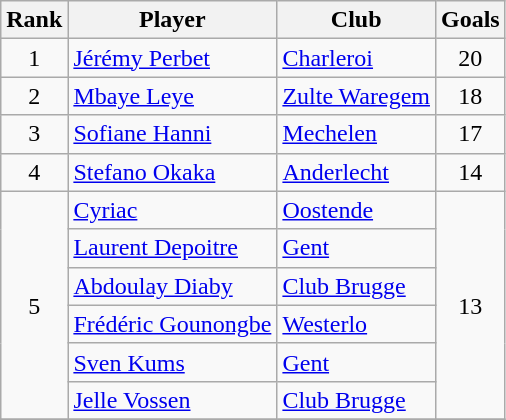<table class="wikitable" style="text-align:center">
<tr>
<th>Rank</th>
<th>Player</th>
<th>Club</th>
<th>Goals</th>
</tr>
<tr>
<td rowspan="1">1</td>
<td align="left"> <a href='#'>Jérémy Perbet</a></td>
<td align="left"><a href='#'>Charleroi</a></td>
<td rowspan="1">20</td>
</tr>
<tr>
<td rowspan="1">2</td>
<td align="left"> <a href='#'>Mbaye Leye</a></td>
<td align="left"><a href='#'>Zulte Waregem</a></td>
<td rowspan="1">18</td>
</tr>
<tr>
<td rowspan="1">3</td>
<td align="left"> <a href='#'>Sofiane Hanni</a></td>
<td align="left"><a href='#'>Mechelen</a></td>
<td rowspan="1">17</td>
</tr>
<tr>
<td rowspan="1">4</td>
<td align="left"> <a href='#'>Stefano Okaka</a></td>
<td align="left"><a href='#'>Anderlecht</a></td>
<td rowspan="1">14</td>
</tr>
<tr>
<td rowspan="6">5</td>
<td align="left"> <a href='#'>Cyriac</a></td>
<td align="left"><a href='#'>Oostende</a></td>
<td rowspan="6">13</td>
</tr>
<tr>
<td align="left"> <a href='#'>Laurent Depoitre</a></td>
<td align="left"><a href='#'>Gent</a></td>
</tr>
<tr>
<td align="left"> <a href='#'>Abdoulay Diaby</a></td>
<td align="left"><a href='#'>Club Brugge</a></td>
</tr>
<tr>
<td align="left"> <a href='#'>Frédéric Gounongbe</a></td>
<td align="left"><a href='#'>Westerlo</a></td>
</tr>
<tr>
<td align="left"> <a href='#'>Sven Kums</a></td>
<td align="left"><a href='#'>Gent</a></td>
</tr>
<tr>
<td align="left"> <a href='#'>Jelle Vossen</a></td>
<td align="left"><a href='#'>Club Brugge</a></td>
</tr>
<tr>
</tr>
</table>
